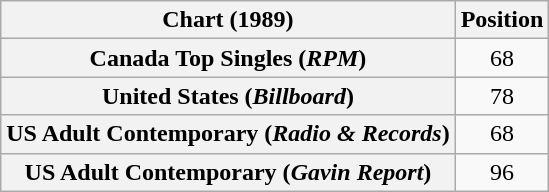<table class="wikitable sortable plainrowheaders">
<tr>
<th scope="col">Chart (1989)</th>
<th scope="col">Position</th>
</tr>
<tr>
<th scope="row">Canada Top Singles (<em>RPM</em>)</th>
<td style="text-align:center;">68</td>
</tr>
<tr>
<th scope="row">United States (<em>Billboard</em>)</th>
<td style="text-align:center;">78</td>
</tr>
<tr>
<th scope="row">US Adult Contemporary (<em>Radio & Records</em>)</th>
<td align="center">68</td>
</tr>
<tr>
<th scope="row">US Adult Contemporary (<em>Gavin Report</em>)</th>
<td align="center">96</td>
</tr>
</table>
